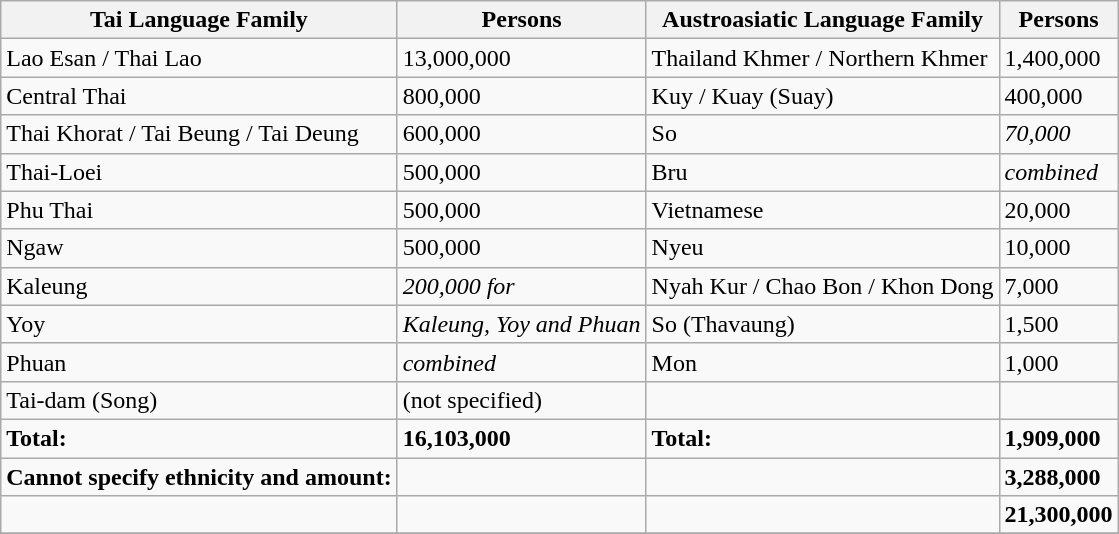<table class="wikitable sortable">
<tr>
<th>Tai Language Family</th>
<th>Persons</th>
<th>Austroasiatic Language Family</th>
<th>Persons</th>
</tr>
<tr>
<td>Lao Esan / Thai Lao</td>
<td>13,000,000</td>
<td>Thailand Khmer / Northern Khmer</td>
<td>1,400,000</td>
</tr>
<tr>
<td>Central Thai</td>
<td>800,000</td>
<td>Kuy / Kuay (Suay)</td>
<td>400,000</td>
</tr>
<tr>
<td>Thai Khorat / Tai Beung / Tai Deung</td>
<td>600,000</td>
<td>So</td>
<td><em>70,000</em></td>
</tr>
<tr>
<td>Thai-Loei</td>
<td>500,000</td>
<td>Bru</td>
<td><em>combined</em></td>
</tr>
<tr>
<td>Phu Thai</td>
<td>500,000</td>
<td>Vietnamese</td>
<td>20,000</td>
</tr>
<tr>
<td>Ngaw</td>
<td>500,000</td>
<td>Nyeu</td>
<td>10,000</td>
</tr>
<tr>
<td>Kaleung</td>
<td><em>200,000 for</em></td>
<td>Nyah Kur / Chao Bon / Khon Dong</td>
<td>7,000</td>
</tr>
<tr>
<td>Yoy</td>
<td><em>Kaleung, Yoy and Phuan</em></td>
<td>So (Thavaung)</td>
<td>1,500</td>
</tr>
<tr>
<td>Phuan</td>
<td><em>combined</em></td>
<td>Mon</td>
<td>1,000</td>
</tr>
<tr>
<td>Tai-dam (Song)</td>
<td>(not specified)</td>
<td></td>
<td></td>
</tr>
<tr>
<td><strong>Total:</strong></td>
<td><strong>16,103,000</strong></td>
<td><strong>Total:</strong></td>
<td><strong>1,909,000</strong></td>
</tr>
<tr>
<td><strong>Cannot specify ethnicity and amount:</strong></td>
<td></td>
<td></td>
<td><strong>3,288,000</strong></td>
</tr>
<tr>
<td></td>
<td></td>
<td></td>
<td><strong>21,300,000</strong></td>
</tr>
<tr>
</tr>
</table>
